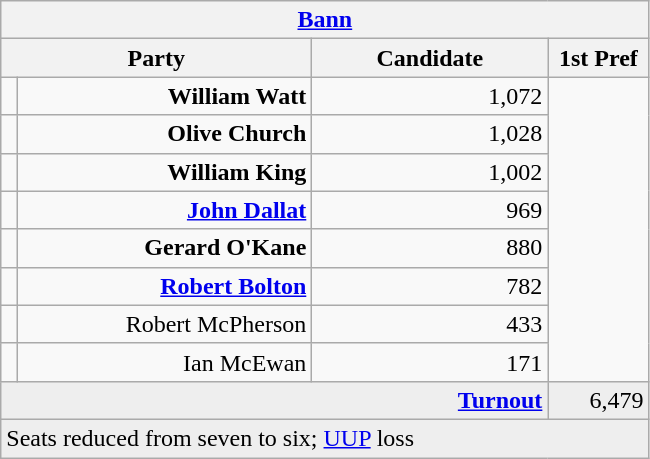<table class="wikitable">
<tr>
<th colspan="4" align="center"><a href='#'>Bann</a></th>
</tr>
<tr>
<th colspan="2" align="center" width=200>Party</th>
<th width=150>Candidate</th>
<th width=60>1st Pref</th>
</tr>
<tr>
<td></td>
<td align="right"><strong>William Watt</strong></td>
<td align="right">1,072</td>
</tr>
<tr>
<td></td>
<td align="right"><strong>Olive Church</strong></td>
<td align="right">1,028</td>
</tr>
<tr>
<td></td>
<td align="right"><strong>William King</strong></td>
<td align="right">1,002</td>
</tr>
<tr>
<td></td>
<td align="right"><strong><a href='#'>John Dallat</a></strong></td>
<td align="right">969</td>
</tr>
<tr>
<td></td>
<td align="right"><strong>Gerard O'Kane</strong></td>
<td align="right">880</td>
</tr>
<tr>
<td></td>
<td align="right"><strong><a href='#'>Robert Bolton</a></strong></td>
<td align="right">782</td>
</tr>
<tr>
<td></td>
<td align="right">Robert McPherson</td>
<td align="right">433</td>
</tr>
<tr>
<td></td>
<td align="right">Ian McEwan</td>
<td align="right">171</td>
</tr>
<tr bgcolor="EEEEEE">
<td colspan=3 align="right"><strong><a href='#'>Turnout</a></strong></td>
<td align="right">6,479</td>
</tr>
<tr>
<td colspan=4 bgcolor="EEEEEE">Seats reduced from seven to six; <a href='#'>UUP</a> loss</td>
</tr>
</table>
